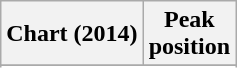<table class="wikitable sortable plainrowheaders" style="text-align:center">
<tr>
<th scope="col">Chart (2014)</th>
<th scope="col">Peak<br>position</th>
</tr>
<tr>
</tr>
<tr>
</tr>
<tr>
</tr>
</table>
